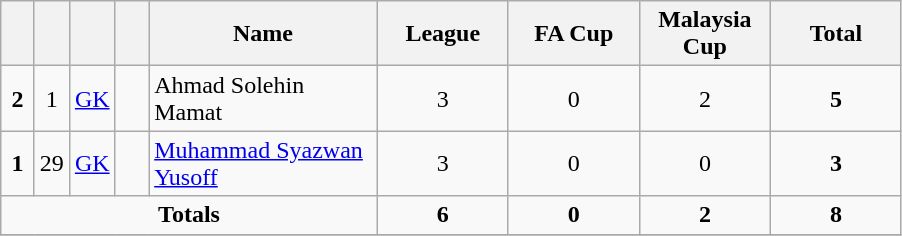<table class="wikitable" style="text-align:center">
<tr>
<th width=15></th>
<th width=15></th>
<th width=15></th>
<th width=15></th>
<th width=145>Name</th>
<th width=80>League</th>
<th width=80>FA Cup</th>
<th width=80>Malaysia Cup</th>
<th width=80>Total</th>
</tr>
<tr>
<td><strong>2</strong></td>
<td>1</td>
<td><a href='#'>GK</a></td>
<td></td>
<td align=left>Ahmad Solehin Mamat</td>
<td>3</td>
<td>0</td>
<td>2</td>
<td><strong>5</strong></td>
</tr>
<tr>
<td><strong>1</strong></td>
<td>29</td>
<td><a href='#'>GK</a></td>
<td></td>
<td align=left><a href='#'>Muhammad Syazwan Yusoff</a></td>
<td>3</td>
<td>0</td>
<td>0</td>
<td><strong>3</strong></td>
</tr>
<tr>
<td colspan=5><strong>Totals</strong></td>
<td><strong>6</strong></td>
<td><strong>0</strong></td>
<td><strong>2</strong></td>
<td><strong>8</strong></td>
</tr>
<tr>
</tr>
</table>
